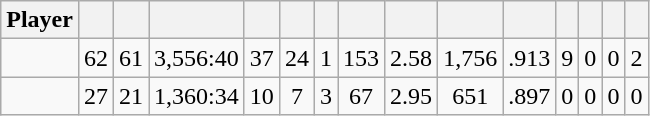<table class="wikitable sortable" style="text-align:center;">
<tr>
<th>Player</th>
<th></th>
<th></th>
<th></th>
<th></th>
<th></th>
<th></th>
<th></th>
<th></th>
<th></th>
<th></th>
<th></th>
<th></th>
<th></th>
<th></th>
</tr>
<tr>
<td></td>
<td>62</td>
<td>61</td>
<td>3,556:40</td>
<td>37</td>
<td>24</td>
<td>1</td>
<td>153</td>
<td>2.58</td>
<td>1,756</td>
<td>.913</td>
<td>9</td>
<td>0</td>
<td>0</td>
<td>2</td>
</tr>
<tr>
<td></td>
<td>27</td>
<td>21</td>
<td>1,360:34</td>
<td>10</td>
<td>7</td>
<td>3</td>
<td>67</td>
<td>2.95</td>
<td>651</td>
<td>.897</td>
<td>0</td>
<td>0</td>
<td>0</td>
<td>0</td>
</tr>
</table>
